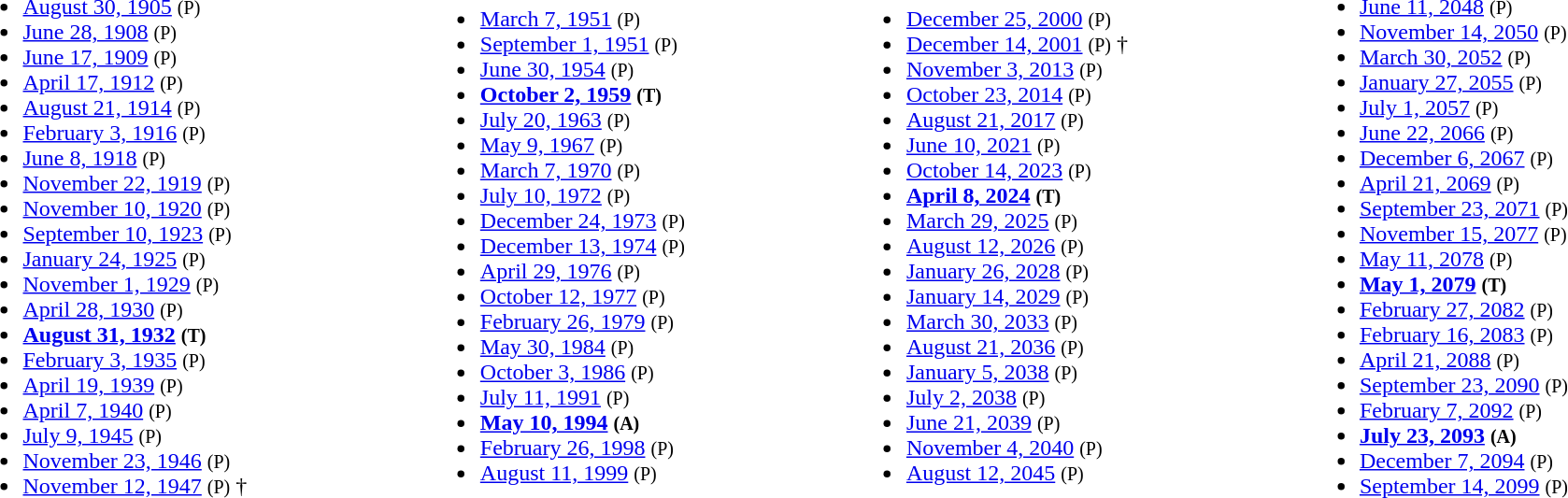<table style="width:100%;">
<tr>
<td><br><ul><li><a href='#'>August 30, 1905</a> <small>(P)</small></li><li><a href='#'>June 28, 1908</a> <small>(P)</small></li><li><a href='#'>June 17, 1909</a> <small>(P)</small></li><li><a href='#'>April 17, 1912</a> <small>(P)</small></li><li><a href='#'>August 21, 1914</a> <small>(P)</small></li><li><a href='#'>February 3, 1916</a> <small>(P)</small></li><li><a href='#'>June 8, 1918</a> <small>(P)</small></li><li><a href='#'>November 22, 1919</a> <small>(P)</small></li><li><a href='#'>November 10, 1920</a> <small>(P)</small></li><li><a href='#'>September 10, 1923</a> <small>(P)</small></li><li><a href='#'>January 24, 1925</a> <small>(P)</small></li><li><a href='#'>November 1, 1929</a> <small>(P)</small></li><li><a href='#'>April 28, 1930</a> <small>(P)</small></li><li><strong><a href='#'>August 31, 1932</a> <small>(T)</small></strong></li><li><a href='#'>February 3, 1935</a> <small>(P)</small></li><li><a href='#'>April 19, 1939</a> <small>(P)</small></li><li><a href='#'>April 7, 1940</a> <small>(P)</small></li><li><a href='#'>July 9, 1945</a> <small>(P)</small></li><li><a href='#'>November 23, 1946</a> <small>(P)</small></li><li><a href='#'>November 12, 1947</a> <small>(P)</small> †</li></ul></td>
<td><br><ul><li><a href='#'>March 7, 1951</a> <small>(P)</small></li><li><a href='#'>September 1, 1951</a> <small>(P)</small></li><li><a href='#'>June 30, 1954</a> <small>(P)</small></li><li><strong><a href='#'>October 2, 1959</a> <small>(T)</small></strong></li><li><a href='#'>July 20, 1963</a> <small>(P)</small></li><li><a href='#'>May 9, 1967</a> <small>(P)</small></li><li><a href='#'>March 7, 1970</a> <small>(P)</small></li><li><a href='#'>July 10, 1972</a> <small>(P)</small></li><li><a href='#'>December 24, 1973</a> <small>(P)</small></li><li><a href='#'>December 13, 1974</a> <small>(P)</small></li><li><a href='#'>April 29, 1976</a> <small>(P)</small></li><li><a href='#'>October 12, 1977</a> <small>(P)</small></li><li><a href='#'>February 26, 1979</a> <small>(P)</small></li><li><a href='#'>May 30, 1984</a> <small>(P)</small></li><li><a href='#'>October 3, 1986</a> <small>(P)</small></li><li><a href='#'>July 11, 1991</a> <small>(P)</small></li><li><strong><a href='#'>May 10, 1994</a> <small>(A)</small></strong></li><li><a href='#'>February 26, 1998</a> <small>(P)</small></li><li><a href='#'>August 11, 1999</a> <small>(P)</small></li></ul></td>
<td><br><ul><li><a href='#'>December 25, 2000</a> <small>(P)</small></li><li><a href='#'>December 14, 2001</a> <small>(P)</small> †</li><li><a href='#'>November 3, 2013</a> <small>(P)</small></li><li><a href='#'>October 23, 2014</a> <small>(P)</small></li><li><a href='#'>August 21, 2017</a> <small>(P)</small></li><li><a href='#'>June 10, 2021</a> <small>(P)</small></li><li><a href='#'>October 14, 2023</a> <small>(P)</small></li><li><strong><a href='#'>April 8, 2024</a> <small>(T)</small></strong></li><li><a href='#'>March 29, 2025</a> <small>(P)</small></li><li> <a href='#'>August 12, 2026</a> <small>(P)</small></li><li><a href='#'>January 26, 2028</a> <small>(P)</small></li><li><a href='#'>January 14, 2029</a> <small>(P)</small></li><li><a href='#'>March 30, 2033</a> <small>(P)</small></li><li><a href='#'>August 21, 2036</a> <small>(P)</small></li><li><a href='#'>January 5, 2038</a> <small>(P)</small></li><li><a href='#'>July 2, 2038</a> <small>(P)</small></li><li><a href='#'>June 21, 2039</a> <small>(P)</small></li><li><a href='#'>November 4, 2040</a> <small>(P)</small></li><li><a href='#'>August 12, 2045</a> <small>(P)</small></li></ul></td>
<td><br><ul><li><a href='#'>June 11, 2048</a> <small>(P)</small></li><li><a href='#'>November 14, 2050</a> <small>(P)</small></li><li><a href='#'>March 30, 2052</a> <small>(P)</small></li><li><a href='#'>January 27, 2055</a> <small>(P)</small></li><li><a href='#'>July 1, 2057</a> <small>(P)</small></li><li><a href='#'>June 22, 2066</a> <small>(P)</small></li><li><a href='#'>December 6, 2067</a> <small>(P)</small></li><li><a href='#'>April 21, 2069</a> <small>(P)</small></li><li><a href='#'>September 23, 2071</a> <small>(P)</small></li><li><a href='#'>November 15, 2077</a> <small>(P)</small></li><li><a href='#'>May 11, 2078</a> <small>(P)</small></li><li><strong><a href='#'>May 1, 2079</a> <small>(T)</small></strong></li><li><a href='#'>February 27, 2082</a> <small>(P)</small></li><li><a href='#'>February 16, 2083</a> <small>(P)</small></li><li><a href='#'>April 21, 2088</a> <small>(P)</small></li><li><a href='#'>September 23, 2090</a> <small>(P)</small></li><li><a href='#'>February 7, 2092</a> <small>(P)</small></li><li><strong><a href='#'>July 23, 2093</a> <small>(A)</small></strong></li><li><a href='#'>December 7, 2094</a> <small>(P)</small></li><li><a href='#'>September 14, 2099</a> <small>(P)</small></li></ul></td>
</tr>
</table>
